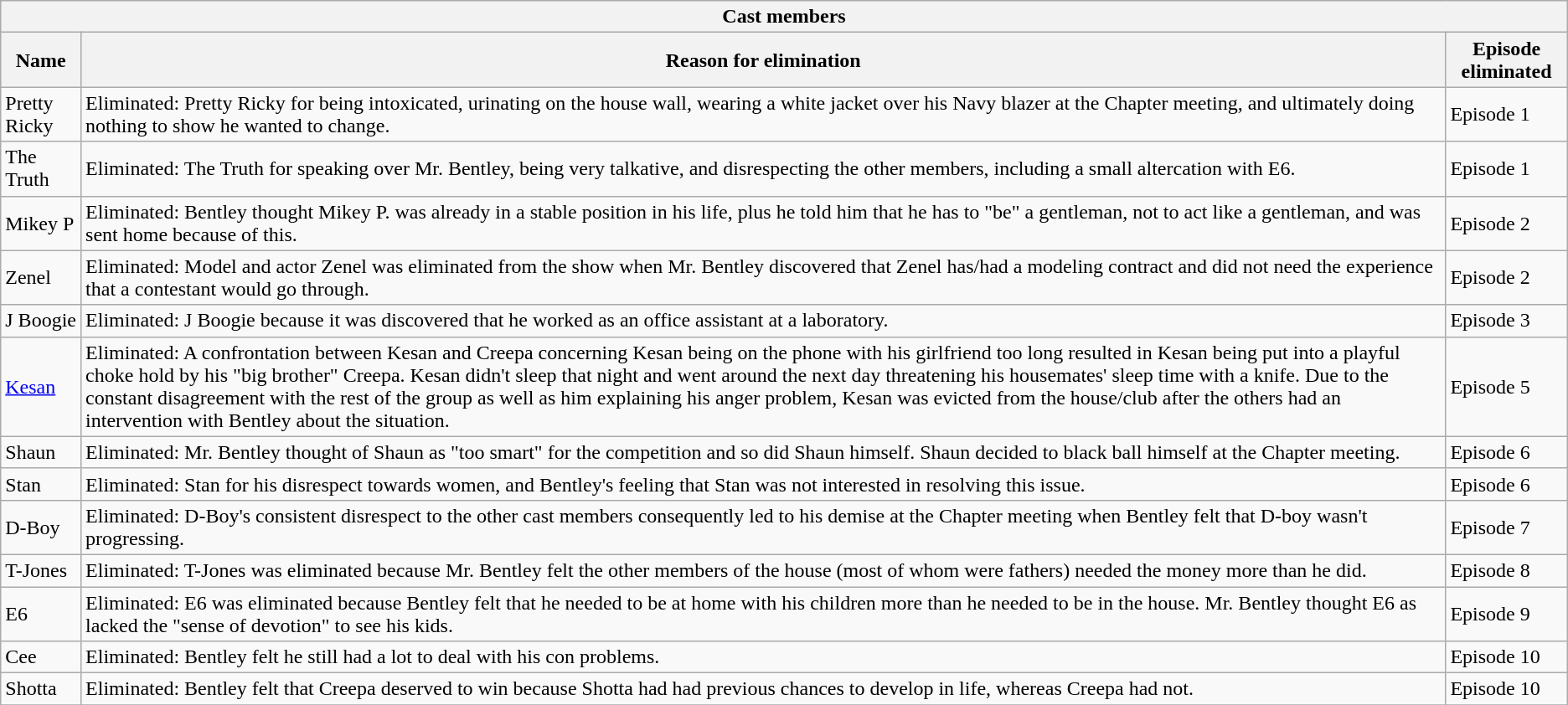<table class="wikitable">
<tr>
<th colspan=3>Cast members</th>
</tr>
<tr>
<th>Name</th>
<th>Reason for elimination</th>
<th>Episode eliminated</th>
</tr>
<tr>
<td>Pretty Ricky</td>
<td>Eliminated: Pretty Ricky for being intoxicated, urinating on the house wall, wearing a white jacket over his Navy blazer at the Chapter meeting, and ultimately doing nothing to show he wanted to change.</td>
<td>Episode 1</td>
</tr>
<tr>
<td>The Truth</td>
<td>Eliminated: The Truth for speaking over Mr. Bentley, being very talkative, and disrespecting the other members, including a small altercation with E6.</td>
<td>Episode 1</td>
</tr>
<tr>
<td>Mikey P</td>
<td>Eliminated: Bentley thought Mikey P. was already in a stable position in his life, plus he told him that he has to "be" a gentleman, not to act like a gentleman, and was sent home because of this.</td>
<td>Episode 2</td>
</tr>
<tr>
<td>Zenel</td>
<td>Eliminated: Model and actor Zenel was eliminated from the show when Mr. Bentley discovered that Zenel has/had a modeling contract and did not need the experience that a contestant would go through.</td>
<td>Episode 2</td>
</tr>
<tr>
<td>J Boogie</td>
<td>Eliminated: J Boogie because it was discovered that he worked as an office assistant at a laboratory.</td>
<td>Episode 3</td>
</tr>
<tr>
<td><a href='#'>Kesan</a></td>
<td>Eliminated: A confrontation between Kesan and Creepa concerning Kesan being on the phone with his girlfriend too long resulted in Kesan being put into a playful choke hold by his "big brother" Creepa. Kesan didn't sleep that night and went around the next day threatening his housemates' sleep time with a knife. Due to the constant disagreement with the rest of the group as well as him explaining his anger problem, Kesan was evicted from the house/club after the others had an intervention with Bentley about the situation.</td>
<td>Episode 5</td>
</tr>
<tr>
<td>Shaun</td>
<td>Eliminated: Mr. Bentley thought of Shaun as "too smart" for the competition and so did Shaun himself. Shaun decided to black ball himself at the Chapter meeting.</td>
<td>Episode 6</td>
</tr>
<tr>
<td>Stan</td>
<td>Eliminated: Stan for his disrespect towards women, and Bentley's feeling that Stan was not interested in resolving this issue.</td>
<td>Episode 6</td>
</tr>
<tr>
<td>D-Boy</td>
<td>Eliminated: D-Boy's consistent disrespect to the other cast members consequently led to his demise at the Chapter meeting when Bentley felt that D-boy wasn't progressing.</td>
<td>Episode 7</td>
</tr>
<tr>
<td>T-Jones</td>
<td>Eliminated: T-Jones was eliminated because Mr. Bentley felt the other members of the house (most of whom were fathers) needed the money more than he did.</td>
<td>Episode 8</td>
</tr>
<tr>
<td>E6</td>
<td>Eliminated: E6 was eliminated because Bentley felt that he needed to be at home with his children more than he needed to be in the house. Mr. Bentley thought E6 as lacked the "sense of devotion" to see his kids.</td>
<td>Episode 9</td>
</tr>
<tr>
<td>Cee</td>
<td>Eliminated: Bentley felt he still had a lot to deal with his con problems.</td>
<td>Episode 10</td>
</tr>
<tr>
<td>Shotta</td>
<td>Eliminated: Bentley felt that Creepa deserved to win because Shotta had had previous chances to develop in life, whereas Creepa had not.</td>
<td>Episode 10</td>
</tr>
<tr>
</tr>
</table>
